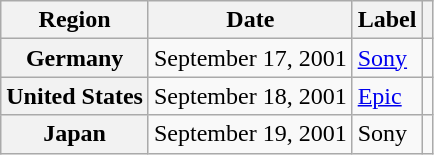<table class="wikitable plainrowheaders">
<tr>
<th scope="col">Region</th>
<th scope="col">Date</th>
<th scope="col">Label</th>
<th scope="col"></th>
</tr>
<tr>
<th scope="row">Germany</th>
<td>September 17, 2001</td>
<td><a href='#'>Sony</a></td>
<td align="center"></td>
</tr>
<tr>
<th scope="row">United States</th>
<td>September 18, 2001</td>
<td><a href='#'>Epic</a></td>
<td align="center"></td>
</tr>
<tr>
<th scope="row">Japan</th>
<td>September 19, 2001</td>
<td>Sony</td>
<td align="center"></td>
</tr>
</table>
